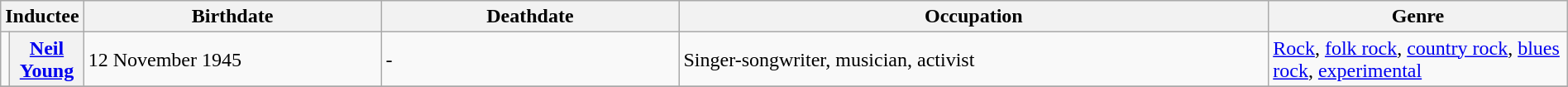<table class="wikitable" width="100%">
<tr>
<th colspan=2>Inductee</th>
<th width="20%">Birthdate</th>
<th width="20%">Deathdate</th>
<th width="40%">Occupation</th>
<th width="40%">Genre</th>
</tr>
<tr>
<td></td>
<th><a href='#'>Neil Young</a></th>
<td>12 November 1945</td>
<td>-</td>
<td>Singer-songwriter, musician, activist</td>
<td><a href='#'>Rock</a>, <a href='#'>folk rock</a>, <a href='#'>country rock</a>, <a href='#'>blues rock</a>, <a href='#'>experimental</a></td>
</tr>
<tr>
</tr>
</table>
